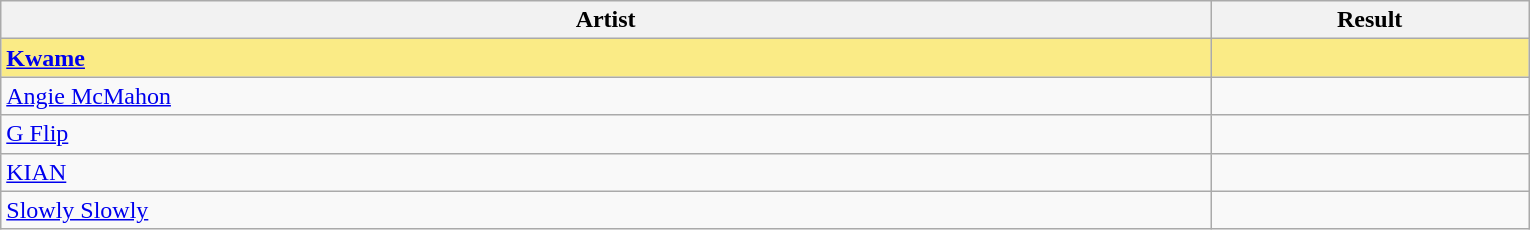<table class="sortable wikitable">
<tr>
<th width="19%">Artist</th>
<th width="5%">Result</th>
</tr>
<tr style="background:#FAEB86">
<td><strong><a href='#'>Kwame</a></strong></td>
<td></td>
</tr>
<tr>
<td><a href='#'>Angie McMahon</a></td>
<td></td>
</tr>
<tr>
<td><a href='#'>G Flip</a></td>
<td></td>
</tr>
<tr>
<td><a href='#'>KIAN</a></td>
<td></td>
</tr>
<tr>
<td><a href='#'>Slowly Slowly</a></td>
<td></td>
</tr>
</table>
